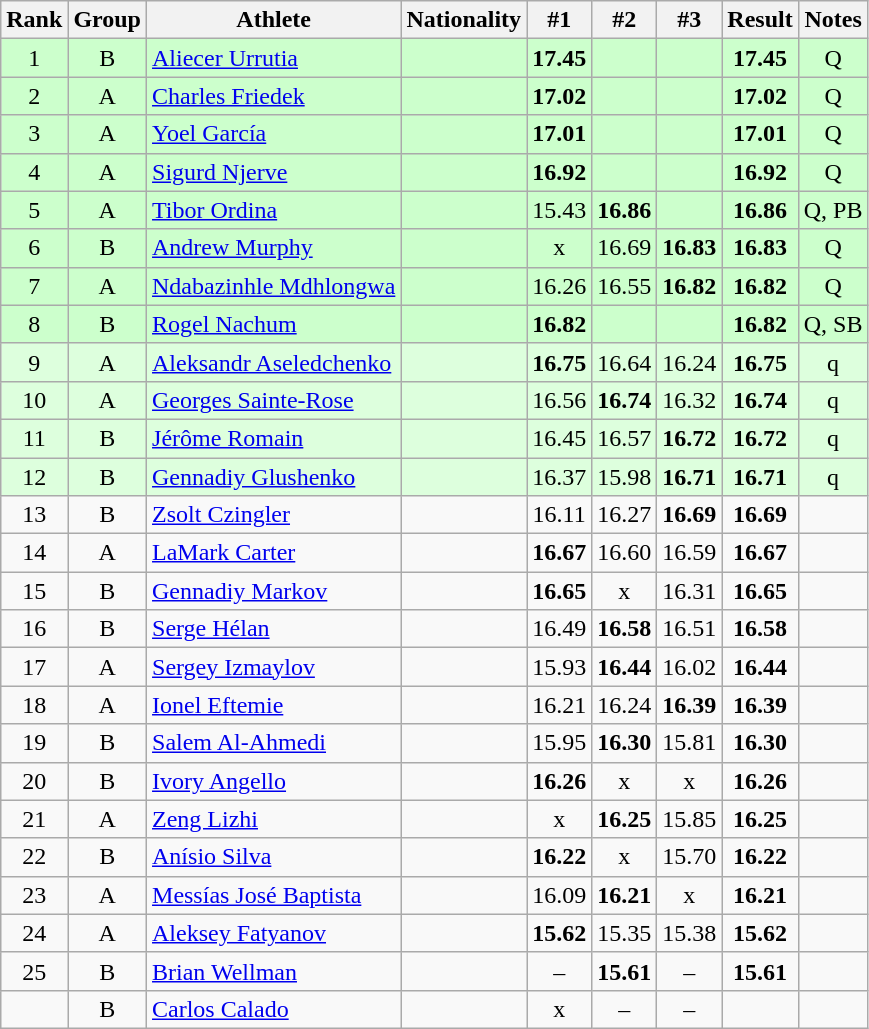<table class="wikitable sortable" style="text-align:center">
<tr>
<th>Rank</th>
<th>Group</th>
<th>Athlete</th>
<th>Nationality</th>
<th>#1</th>
<th>#2</th>
<th>#3</th>
<th>Result</th>
<th>Notes</th>
</tr>
<tr bgcolor=ccffcc>
<td>1</td>
<td>B</td>
<td align=left><a href='#'>Aliecer Urrutia</a></td>
<td align=left></td>
<td><strong>17.45</strong></td>
<td></td>
<td></td>
<td><strong>17.45</strong></td>
<td>Q</td>
</tr>
<tr bgcolor=ccffcc>
<td>2</td>
<td>A</td>
<td align=left><a href='#'>Charles Friedek</a></td>
<td align=left></td>
<td><strong>17.02</strong></td>
<td></td>
<td></td>
<td><strong>17.02</strong></td>
<td>Q</td>
</tr>
<tr bgcolor=ccffcc>
<td>3</td>
<td>A</td>
<td align=left><a href='#'>Yoel García</a></td>
<td align=left></td>
<td><strong>17.01</strong></td>
<td></td>
<td></td>
<td><strong>17.01</strong></td>
<td>Q</td>
</tr>
<tr bgcolor=ccffcc>
<td>4</td>
<td>A</td>
<td align=left><a href='#'>Sigurd Njerve</a></td>
<td align=left></td>
<td><strong>16.92</strong></td>
<td></td>
<td></td>
<td><strong>16.92</strong></td>
<td>Q</td>
</tr>
<tr bgcolor=ccffcc>
<td>5</td>
<td>A</td>
<td align=left><a href='#'>Tibor Ordina</a></td>
<td align=left></td>
<td>15.43</td>
<td><strong>16.86</strong></td>
<td></td>
<td><strong>16.86</strong></td>
<td>Q, PB</td>
</tr>
<tr bgcolor=ccffcc>
<td>6</td>
<td>B</td>
<td align=left><a href='#'>Andrew Murphy</a></td>
<td align=left></td>
<td>x</td>
<td>16.69</td>
<td><strong>16.83</strong></td>
<td><strong>16.83</strong></td>
<td>Q</td>
</tr>
<tr bgcolor=ccffcc>
<td>7</td>
<td>A</td>
<td align=left><a href='#'>Ndabazinhle Mdhlongwa</a></td>
<td align=left></td>
<td>16.26</td>
<td>16.55</td>
<td><strong>16.82</strong></td>
<td><strong>16.82</strong></td>
<td>Q</td>
</tr>
<tr bgcolor=ccffcc>
<td>8</td>
<td>B</td>
<td align=left><a href='#'>Rogel Nachum</a></td>
<td align=left></td>
<td><strong>16.82</strong></td>
<td></td>
<td></td>
<td><strong>16.82</strong></td>
<td>Q, SB</td>
</tr>
<tr bgcolor=ddffdd>
<td>9</td>
<td>A</td>
<td align=left><a href='#'>Aleksandr Aseledchenko</a></td>
<td align=left></td>
<td><strong>16.75</strong></td>
<td>16.64</td>
<td>16.24</td>
<td><strong>16.75</strong></td>
<td>q</td>
</tr>
<tr bgcolor=ddffdd>
<td>10</td>
<td>A</td>
<td align=left><a href='#'>Georges Sainte-Rose</a></td>
<td align=left></td>
<td>16.56</td>
<td><strong>16.74</strong></td>
<td>16.32</td>
<td><strong>16.74</strong></td>
<td>q</td>
</tr>
<tr bgcolor=ddffdd>
<td>11</td>
<td>B</td>
<td align=left><a href='#'>Jérôme Romain</a></td>
<td align=left></td>
<td>16.45</td>
<td>16.57</td>
<td><strong>16.72</strong></td>
<td><strong>16.72</strong></td>
<td>q</td>
</tr>
<tr bgcolor=ddffdd>
<td>12</td>
<td>B</td>
<td align=left><a href='#'>Gennadiy Glushenko</a></td>
<td align=left></td>
<td>16.37</td>
<td>15.98</td>
<td><strong>16.71</strong></td>
<td><strong>16.71</strong></td>
<td>q</td>
</tr>
<tr>
<td>13</td>
<td>B</td>
<td align=left><a href='#'>Zsolt Czingler</a></td>
<td align=left></td>
<td>16.11</td>
<td>16.27</td>
<td><strong>16.69</strong></td>
<td><strong>16.69</strong></td>
<td></td>
</tr>
<tr>
<td>14</td>
<td>A</td>
<td align=left><a href='#'>LaMark Carter</a></td>
<td align=left></td>
<td><strong>16.67</strong></td>
<td>16.60</td>
<td>16.59</td>
<td><strong>16.67</strong></td>
<td></td>
</tr>
<tr>
<td>15</td>
<td>B</td>
<td align=left><a href='#'>Gennadiy Markov</a></td>
<td align=left></td>
<td><strong>16.65</strong></td>
<td>x</td>
<td>16.31</td>
<td><strong>16.65</strong></td>
<td></td>
</tr>
<tr>
<td>16</td>
<td>B</td>
<td align=left><a href='#'>Serge Hélan</a></td>
<td align=left></td>
<td>16.49</td>
<td><strong>16.58</strong></td>
<td>16.51</td>
<td><strong>16.58</strong></td>
<td></td>
</tr>
<tr>
<td>17</td>
<td>A</td>
<td align=left><a href='#'>Sergey Izmaylov</a></td>
<td align=left></td>
<td>15.93</td>
<td><strong>16.44</strong></td>
<td>16.02</td>
<td><strong>16.44</strong></td>
<td></td>
</tr>
<tr>
<td>18</td>
<td>A</td>
<td align=left><a href='#'>Ionel Eftemie</a></td>
<td align=left></td>
<td>16.21</td>
<td>16.24</td>
<td><strong>16.39</strong></td>
<td><strong>16.39</strong></td>
<td></td>
</tr>
<tr>
<td>19</td>
<td>B</td>
<td align=left><a href='#'>Salem Al-Ahmedi</a></td>
<td align=left></td>
<td>15.95</td>
<td><strong>16.30</strong></td>
<td>15.81</td>
<td><strong>16.30</strong></td>
<td></td>
</tr>
<tr>
<td>20</td>
<td>B</td>
<td align=left><a href='#'>Ivory Angello</a></td>
<td align=left></td>
<td><strong>16.26</strong></td>
<td>x</td>
<td>x</td>
<td><strong>16.26</strong></td>
<td></td>
</tr>
<tr>
<td>21</td>
<td>A</td>
<td align=left><a href='#'>Zeng Lizhi</a></td>
<td align=left></td>
<td>x</td>
<td><strong>16.25</strong></td>
<td>15.85</td>
<td><strong>16.25</strong></td>
<td></td>
</tr>
<tr>
<td>22</td>
<td>B</td>
<td align=left><a href='#'>Anísio Silva</a></td>
<td align=left></td>
<td><strong>16.22</strong></td>
<td>x</td>
<td>15.70</td>
<td><strong>16.22</strong></td>
<td></td>
</tr>
<tr>
<td>23</td>
<td>A</td>
<td align=left><a href='#'>Messías José Baptista</a></td>
<td align=left></td>
<td>16.09</td>
<td><strong>16.21</strong></td>
<td>x</td>
<td><strong>16.21</strong></td>
<td></td>
</tr>
<tr>
<td>24</td>
<td>A</td>
<td align=left><a href='#'>Aleksey Fatyanov</a></td>
<td align=left></td>
<td><strong>15.62</strong></td>
<td>15.35</td>
<td>15.38</td>
<td><strong>15.62</strong></td>
<td></td>
</tr>
<tr>
<td>25</td>
<td>B</td>
<td align=left><a href='#'>Brian Wellman</a></td>
<td align=left></td>
<td>–</td>
<td><strong>15.61</strong></td>
<td>–</td>
<td><strong>15.61</strong></td>
<td></td>
</tr>
<tr>
<td></td>
<td>B</td>
<td align=left><a href='#'>Carlos Calado</a></td>
<td align=left></td>
<td>x</td>
<td>–</td>
<td>–</td>
<td><strong></strong></td>
<td></td>
</tr>
</table>
